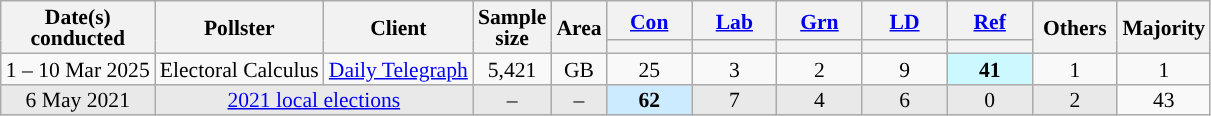<table class="wikitable sortable mw-datatable" style="text-align:center; font-size:90%; line-height:14px;">
<tr>
<th rowspan="2">Date(s)<br>conducted</th>
<th rowspan="2">Pollster</th>
<th rowspan="2">Client</th>
<th rowspan="2" data-sort-type="number">Sample<br>size</th>
<th rowspan="2">Area</th>
<th class="unsortable" style="width:50px;"><a href='#'>Con</a></th>
<th class="unsortable" style="width:50px;"><a href='#'>Lab</a></th>
<th class="unsortable" style="width:50px;"><a href='#'>Grn</a></th>
<th class="unsortable" style="width:50px;"><a href='#'>LD</a></th>
<th class="unsortable" style="width:50px;"><a href='#'>Ref</a></th>
<th rowspan="2" class="unsortable" style="width:50px;">Others</th>
<th rowspan="2" data-sort-type="number">Majority</th>
</tr>
<tr>
<th data-sort-type="number" style="background:"></th>
<th data-sort-type="number" style="background:"></th>
<th data-sort-type="number" style="background:"></th>
<th data-sort-type="number" style="background:"></th>
<th data-sort-type="number" style="background:"></th>
</tr>
<tr>
<td data-sort-value="2025-03-10">1 – 10 Mar 2025</td>
<td>Electoral Calculus</td>
<td><a href='#'>Daily Telegraph</a></td>
<td>5,421</td>
<td>GB</td>
<td>25</td>
<td>3</td>
<td>2</td>
<td>9</td>
<td style="background:#ccf8ff;"><strong>41</strong></td>
<td>1</td>
<td style="background:">1</td>
</tr>
<tr>
<td style="background:#e9e9e9;">6 May 2021</td>
<td colspan="2" style="background:#e9e9e9;"><a href='#'>2021 local elections</a></td>
<td style="background:#e9e9e9;">–</td>
<td style="background:#e9e9e9;">–</td>
<td style="background:#CCEBFF;"><strong>62</strong></td>
<td style="background:#e9e9e9;">7</td>
<td style="background:#e9e9e9;">4</td>
<td style="background:#e9e9e9;">6</td>
<td style="background:#e9e9e9;">0</td>
<td style="background:#e9e9e9;">2</td>
<td style="background:">43</td>
</tr>
</table>
